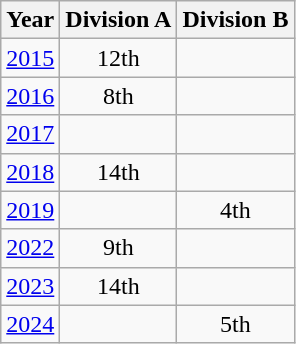<table class="wikitable" style="text-align:center">
<tr>
<th>Year</th>
<th>Division A</th>
<th>Division B</th>
</tr>
<tr>
<td><a href='#'>2015</a></td>
<td>12th</td>
<td></td>
</tr>
<tr>
<td><a href='#'>2016</a></td>
<td>8th</td>
<td></td>
</tr>
<tr>
<td><a href='#'>2017</a></td>
<td></td>
<td></td>
</tr>
<tr>
<td><a href='#'>2018</a></td>
<td>14th</td>
<td></td>
</tr>
<tr>
<td><a href='#'>2019</a></td>
<td></td>
<td>4th</td>
</tr>
<tr>
<td><a href='#'>2022</a></td>
<td>9th</td>
<td></td>
</tr>
<tr>
<td><a href='#'>2023</a></td>
<td>14th</td>
<td></td>
</tr>
<tr>
<td><a href='#'>2024</a></td>
<td></td>
<td>5th</td>
</tr>
</table>
